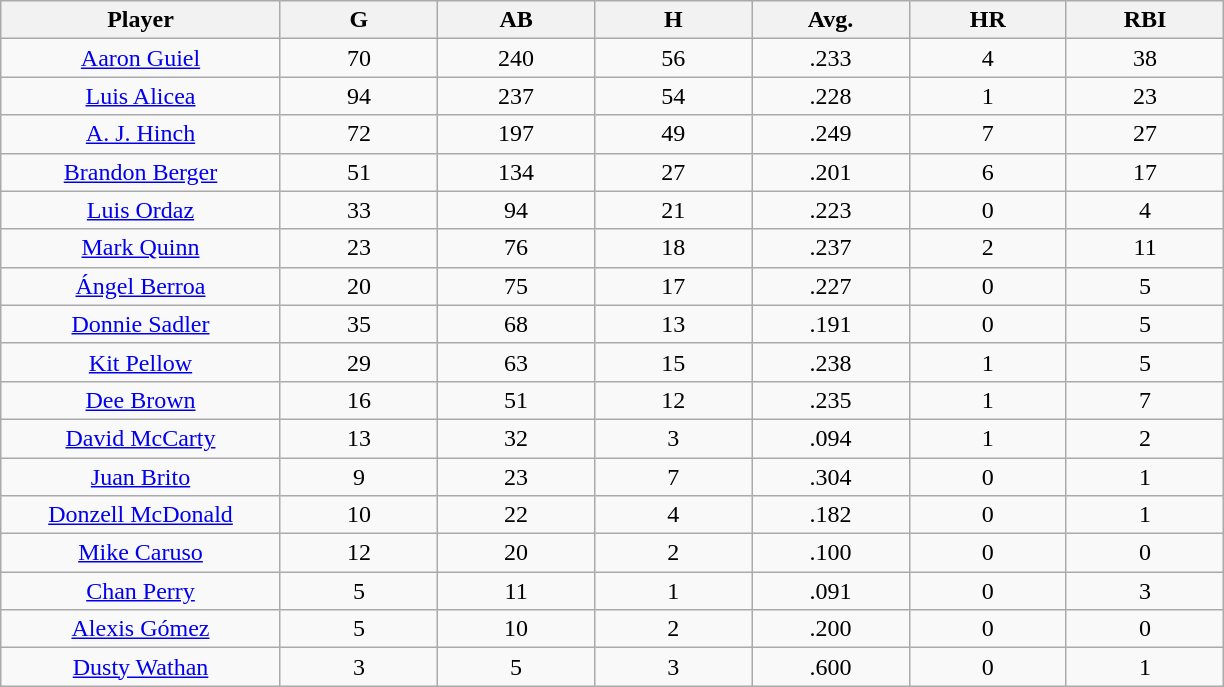<table class="wikitable sortable">
<tr>
<th bgcolor="#DDDDFF" width="16%">Player</th>
<th bgcolor="#DDDDFF" width="9%">G</th>
<th bgcolor="#DDDDFF" width="9%">AB</th>
<th bgcolor="#DDDDFF" width="9%">H</th>
<th bgcolor="#DDDDFF" width="9%">Avg.</th>
<th bgcolor="#DDDDFF" width="9%">HR</th>
<th bgcolor="#DDDDFF" width="9%">RBI</th>
</tr>
<tr align="center">
<td><a href='#'>Aaron Guiel</a></td>
<td>70</td>
<td>240</td>
<td>56</td>
<td>.233</td>
<td>4</td>
<td>38</td>
</tr>
<tr align=center>
<td><a href='#'>Luis Alicea</a></td>
<td>94</td>
<td>237</td>
<td>54</td>
<td>.228</td>
<td>1</td>
<td>23</td>
</tr>
<tr align=center>
<td><a href='#'>A. J. Hinch</a></td>
<td>72</td>
<td>197</td>
<td>49</td>
<td>.249</td>
<td>7</td>
<td>27</td>
</tr>
<tr align=center>
<td><a href='#'>Brandon Berger</a></td>
<td>51</td>
<td>134</td>
<td>27</td>
<td>.201</td>
<td>6</td>
<td>17</td>
</tr>
<tr align=center>
<td><a href='#'>Luis Ordaz</a></td>
<td>33</td>
<td>94</td>
<td>21</td>
<td>.223</td>
<td>0</td>
<td>4</td>
</tr>
<tr align=center>
<td><a href='#'>Mark Quinn</a></td>
<td>23</td>
<td>76</td>
<td>18</td>
<td>.237</td>
<td>2</td>
<td>11</td>
</tr>
<tr align=center>
<td><a href='#'>Ángel Berroa</a></td>
<td>20</td>
<td>75</td>
<td>17</td>
<td>.227</td>
<td>0</td>
<td>5</td>
</tr>
<tr align=center>
<td><a href='#'>Donnie Sadler</a></td>
<td>35</td>
<td>68</td>
<td>13</td>
<td>.191</td>
<td>0</td>
<td>5</td>
</tr>
<tr align=center>
<td><a href='#'>Kit Pellow</a></td>
<td>29</td>
<td>63</td>
<td>15</td>
<td>.238</td>
<td>1</td>
<td>5</td>
</tr>
<tr align=center>
<td><a href='#'>Dee Brown</a></td>
<td>16</td>
<td>51</td>
<td>12</td>
<td>.235</td>
<td>1</td>
<td>7</td>
</tr>
<tr align=center>
<td><a href='#'>David McCarty</a></td>
<td>13</td>
<td>32</td>
<td>3</td>
<td>.094</td>
<td>1</td>
<td>2</td>
</tr>
<tr align=center>
<td><a href='#'>Juan Brito</a></td>
<td>9</td>
<td>23</td>
<td>7</td>
<td>.304</td>
<td>0</td>
<td>1</td>
</tr>
<tr align=center>
<td><a href='#'>Donzell McDonald</a></td>
<td>10</td>
<td>22</td>
<td>4</td>
<td>.182</td>
<td>0</td>
<td>1</td>
</tr>
<tr align=center>
<td><a href='#'>Mike Caruso</a></td>
<td>12</td>
<td>20</td>
<td>2</td>
<td>.100</td>
<td>0</td>
<td>0</td>
</tr>
<tr align=center>
<td><a href='#'>Chan Perry</a></td>
<td>5</td>
<td>11</td>
<td>1</td>
<td>.091</td>
<td>0</td>
<td>3</td>
</tr>
<tr align=center>
<td><a href='#'>Alexis Gómez</a></td>
<td>5</td>
<td>10</td>
<td>2</td>
<td>.200</td>
<td>0</td>
<td>0</td>
</tr>
<tr align=center>
<td><a href='#'>Dusty Wathan</a></td>
<td>3</td>
<td>5</td>
<td>3</td>
<td>.600</td>
<td>0</td>
<td>1</td>
</tr>
</table>
